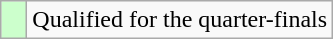<table class="wikitable">
<tr>
<td width=10px bgcolor="#ccffcc"></td>
<td>Qualified for the quarter-finals</td>
</tr>
</table>
